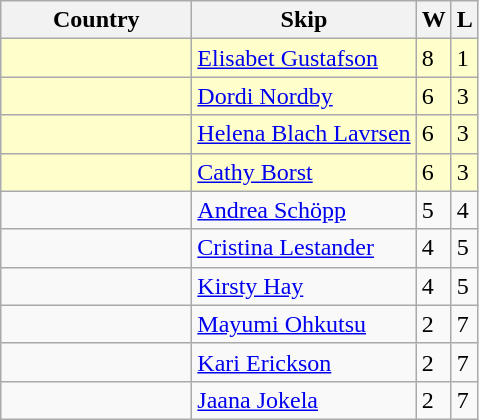<table class="wikitable">
<tr>
<th bgcolor="#efefef" width="120">Country</th>
<th bgcolor="#efefef">Skip</th>
<th bgcolor="#efefef">W</th>
<th bgcolor="#efefef">L</th>
</tr>
<tr bgcolor="#ffffcc">
<td></td>
<td><a href='#'>Elisabet Gustafson</a></td>
<td>8</td>
<td>1</td>
</tr>
<tr bgcolor="#ffffcc">
<td></td>
<td><a href='#'>Dordi Nordby</a></td>
<td>6</td>
<td>3</td>
</tr>
<tr bgcolor="#ffffcc">
<td></td>
<td><a href='#'>Helena Blach Lavrsen</a></td>
<td>6</td>
<td>3</td>
</tr>
<tr bgcolor="#ffffcc">
<td></td>
<td><a href='#'>Cathy Borst</a></td>
<td>6</td>
<td>3</td>
</tr>
<tr>
<td></td>
<td><a href='#'>Andrea Schöpp</a></td>
<td>5</td>
<td>4</td>
</tr>
<tr>
<td></td>
<td><a href='#'>Cristina Lestander</a></td>
<td>4</td>
<td>5</td>
</tr>
<tr>
<td></td>
<td><a href='#'>Kirsty Hay</a></td>
<td>4</td>
<td>5</td>
</tr>
<tr>
<td></td>
<td><a href='#'>Mayumi Ohkutsu</a></td>
<td>2</td>
<td>7</td>
</tr>
<tr>
<td></td>
<td><a href='#'>Kari Erickson</a></td>
<td>2</td>
<td>7</td>
</tr>
<tr>
<td></td>
<td><a href='#'>Jaana Jokela</a></td>
<td>2</td>
<td>7</td>
</tr>
</table>
